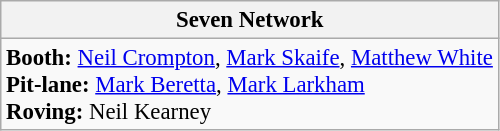<table class="wikitable" style="font-size: 95%;">
<tr>
<th width=325px>Seven Network</th>
</tr>
<tr>
<td><strong>Booth:</strong> <a href='#'>Neil Crompton</a>, <a href='#'>Mark Skaife</a>, <a href='#'>Matthew White</a><br><strong>Pit-lane:</strong> <a href='#'>Mark Beretta</a>, <a href='#'>Mark Larkham</a><br><strong>Roving:</strong> Neil Kearney</td>
</tr>
</table>
